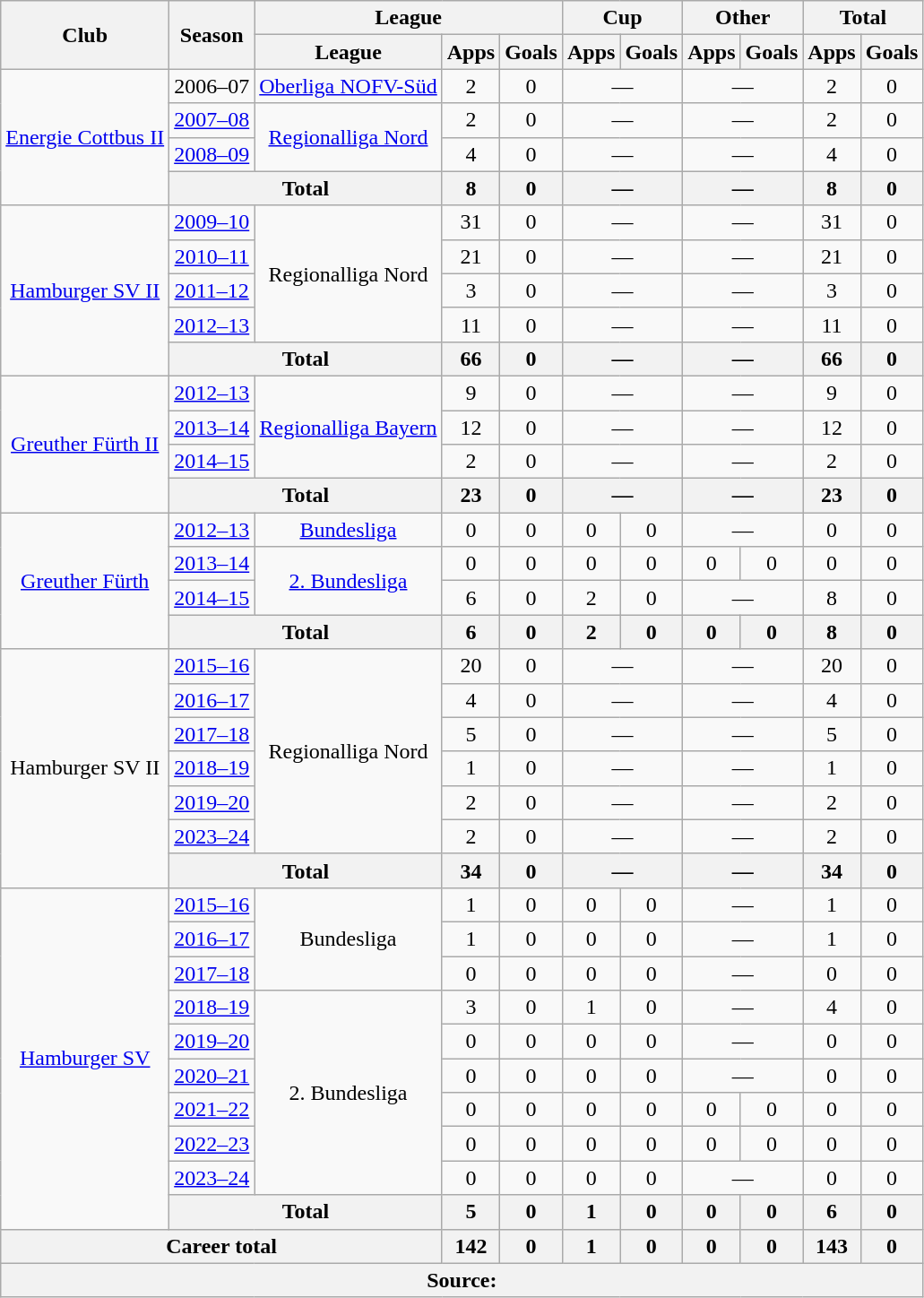<table class="wikitable" Style="text-align: center">
<tr>
<th rowspan="2">Club</th>
<th rowspan="2">Season</th>
<th colspan="3">League</th>
<th colspan="2">Cup</th>
<th colspan="2">Other</th>
<th colspan="2">Total</th>
</tr>
<tr>
<th>League</th>
<th>Apps</th>
<th>Goals</th>
<th>Apps</th>
<th>Goals</th>
<th>Apps</th>
<th>Goals</th>
<th>Apps</th>
<th>Goals</th>
</tr>
<tr>
<td rowspan="4"><a href='#'>Energie Cottbus II</a></td>
<td>2006–07</td>
<td><a href='#'>Oberliga NOFV-Süd</a></td>
<td>2</td>
<td>0</td>
<td colspan="2">—</td>
<td colspan="2">—</td>
<td>2</td>
<td>0</td>
</tr>
<tr>
<td><a href='#'>2007–08</a></td>
<td rowspan="2"><a href='#'>Regionalliga Nord</a></td>
<td>2</td>
<td>0</td>
<td colspan="2">—</td>
<td colspan="2">—</td>
<td>2</td>
<td>0</td>
</tr>
<tr>
<td><a href='#'>2008–09</a></td>
<td>4</td>
<td>0</td>
<td colspan="2">—</td>
<td colspan="2">—</td>
<td>4</td>
<td>0</td>
</tr>
<tr>
<th colspan="2">Total</th>
<th>8</th>
<th>0</th>
<th colspan="2">—</th>
<th colspan="2">—</th>
<th>8</th>
<th>0</th>
</tr>
<tr>
<td rowspan="5"><a href='#'>Hamburger SV II</a></td>
<td><a href='#'>2009–10</a></td>
<td rowspan="4">Regionalliga Nord</td>
<td>31</td>
<td>0</td>
<td colspan="2">—</td>
<td colspan="2">—</td>
<td>31</td>
<td>0</td>
</tr>
<tr>
<td><a href='#'>2010–11</a></td>
<td>21</td>
<td>0</td>
<td colspan="2">—</td>
<td colspan="2">—</td>
<td>21</td>
<td>0</td>
</tr>
<tr>
<td><a href='#'>2011–12</a></td>
<td>3</td>
<td>0</td>
<td colspan="2">—</td>
<td colspan="2">—</td>
<td>3</td>
<td>0</td>
</tr>
<tr>
<td><a href='#'>2012–13</a></td>
<td>11</td>
<td>0</td>
<td colspan="2">—</td>
<td colspan="2">—</td>
<td>11</td>
<td>0</td>
</tr>
<tr>
<th colspan="2">Total</th>
<th>66</th>
<th>0</th>
<th colspan="2">—</th>
<th colspan="2">—</th>
<th>66</th>
<th>0</th>
</tr>
<tr>
<td rowspan="4"><a href='#'>Greuther Fürth II</a></td>
<td><a href='#'>2012–13</a></td>
<td rowspan="3"><a href='#'>Regionalliga Bayern</a></td>
<td>9</td>
<td>0</td>
<td colspan="2">—</td>
<td colspan="2">—</td>
<td>9</td>
<td>0</td>
</tr>
<tr>
<td><a href='#'>2013–14</a></td>
<td>12</td>
<td>0</td>
<td colspan="2">—</td>
<td colspan="2">—</td>
<td>12</td>
<td>0</td>
</tr>
<tr>
<td><a href='#'>2014–15</a></td>
<td>2</td>
<td>0</td>
<td colspan="2">—</td>
<td colspan="2">—</td>
<td>2</td>
<td>0</td>
</tr>
<tr>
<th colspan="2">Total</th>
<th>23</th>
<th>0</th>
<th colspan="2">—</th>
<th colspan="2">—</th>
<th>23</th>
<th>0</th>
</tr>
<tr>
<td rowspan="4"><a href='#'>Greuther Fürth</a></td>
<td><a href='#'>2012–13</a></td>
<td><a href='#'>Bundesliga</a></td>
<td>0</td>
<td>0</td>
<td>0</td>
<td>0</td>
<td colspan="2">—</td>
<td>0</td>
<td>0</td>
</tr>
<tr>
<td><a href='#'>2013–14</a></td>
<td rowspan="2"><a href='#'>2. Bundesliga</a></td>
<td>0</td>
<td>0</td>
<td>0</td>
<td>0</td>
<td>0</td>
<td>0</td>
<td>0</td>
<td>0</td>
</tr>
<tr>
<td><a href='#'>2014–15</a></td>
<td>6</td>
<td>0</td>
<td>2</td>
<td>0</td>
<td colspan="2">—</td>
<td>8</td>
<td>0</td>
</tr>
<tr>
<th colspan="2">Total</th>
<th>6</th>
<th>0</th>
<th>2</th>
<th>0</th>
<th>0</th>
<th>0</th>
<th>8</th>
<th>0</th>
</tr>
<tr>
<td rowspan="7">Hamburger SV II</td>
<td><a href='#'>2015–16</a></td>
<td rowspan="6">Regionalliga Nord</td>
<td>20</td>
<td>0</td>
<td colspan="2">—</td>
<td colspan="2">—</td>
<td>20</td>
<td>0</td>
</tr>
<tr>
<td><a href='#'>2016–17</a></td>
<td>4</td>
<td>0</td>
<td colspan="2">—</td>
<td colspan="2">—</td>
<td>4</td>
<td>0</td>
</tr>
<tr>
<td><a href='#'>2017–18</a></td>
<td>5</td>
<td>0</td>
<td colspan="2">—</td>
<td colspan="2">—</td>
<td>5</td>
<td>0</td>
</tr>
<tr>
<td><a href='#'>2018–19</a></td>
<td>1</td>
<td>0</td>
<td colspan="2">—</td>
<td colspan="2">—</td>
<td>1</td>
<td>0</td>
</tr>
<tr>
<td><a href='#'>2019–20</a></td>
<td>2</td>
<td>0</td>
<td colspan="2">—</td>
<td colspan="2">—</td>
<td>2</td>
<td>0</td>
</tr>
<tr>
<td><a href='#'>2023–24</a></td>
<td>2</td>
<td>0</td>
<td colspan="2">—</td>
<td colspan="2">—</td>
<td>2</td>
<td>0</td>
</tr>
<tr>
<th colspan="2">Total</th>
<th>34</th>
<th>0</th>
<th colspan="2">—</th>
<th colspan="2">—</th>
<th>34</th>
<th>0</th>
</tr>
<tr>
<td rowspan="10"><a href='#'>Hamburger SV</a></td>
<td><a href='#'>2015–16</a></td>
<td rowspan="3">Bundesliga</td>
<td>1</td>
<td>0</td>
<td>0</td>
<td>0</td>
<td colspan="2">—</td>
<td>1</td>
<td>0</td>
</tr>
<tr>
<td><a href='#'>2016–17</a></td>
<td>1</td>
<td>0</td>
<td>0</td>
<td>0</td>
<td colspan="2">—</td>
<td>1</td>
<td>0</td>
</tr>
<tr>
<td><a href='#'>2017–18</a></td>
<td>0</td>
<td>0</td>
<td>0</td>
<td>0</td>
<td colspan="2">—</td>
<td>0</td>
<td>0</td>
</tr>
<tr>
<td><a href='#'>2018–19</a></td>
<td rowspan="6">2. Bundesliga</td>
<td>3</td>
<td>0</td>
<td>1</td>
<td>0</td>
<td colspan="2">—</td>
<td>4</td>
<td>0</td>
</tr>
<tr>
<td><a href='#'>2019–20</a></td>
<td>0</td>
<td>0</td>
<td>0</td>
<td>0</td>
<td colspan="2">—</td>
<td>0</td>
<td>0</td>
</tr>
<tr>
<td><a href='#'>2020–21</a></td>
<td>0</td>
<td>0</td>
<td>0</td>
<td>0</td>
<td colspan="2">—</td>
<td>0</td>
<td>0</td>
</tr>
<tr>
<td><a href='#'>2021–22</a></td>
<td>0</td>
<td>0</td>
<td>0</td>
<td>0</td>
<td>0</td>
<td>0</td>
<td>0</td>
<td>0</td>
</tr>
<tr>
<td><a href='#'>2022–23</a></td>
<td>0</td>
<td>0</td>
<td>0</td>
<td>0</td>
<td>0</td>
<td>0</td>
<td>0</td>
<td>0</td>
</tr>
<tr>
<td><a href='#'>2023–24</a></td>
<td>0</td>
<td>0</td>
<td>0</td>
<td>0</td>
<td colspan="2">—</td>
<td>0</td>
<td>0</td>
</tr>
<tr>
<th colspan="2">Total</th>
<th>5</th>
<th>0</th>
<th>1</th>
<th>0</th>
<th>0</th>
<th>0</th>
<th>6</th>
<th>0</th>
</tr>
<tr>
<th colspan="3">Career total</th>
<th>142</th>
<th>0</th>
<th>1</th>
<th>0</th>
<th>0</th>
<th>0</th>
<th>143</th>
<th>0</th>
</tr>
<tr>
<th colspan="11">Source:</th>
</tr>
</table>
